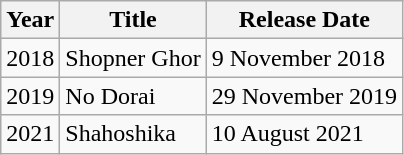<table class="wikitable">
<tr>
<th>Year</th>
<th>Title</th>
<th>Release Date</th>
</tr>
<tr>
<td>2018</td>
<td>Shopner Ghor</td>
<td>9 November 2018</td>
</tr>
<tr>
<td>2019</td>
<td>No Dorai</td>
<td>29 November 2019</td>
</tr>
<tr>
<td>2021</td>
<td>Shahoshika</td>
<td>10 August 2021</td>
</tr>
</table>
